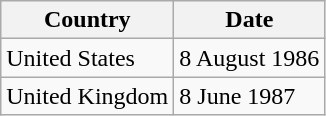<table class="wikitable">
<tr>
<th>Country</th>
<th>Date</th>
</tr>
<tr>
<td>United States</td>
<td>8 August 1986</td>
</tr>
<tr>
<td>United Kingdom</td>
<td>8 June 1987</td>
</tr>
</table>
